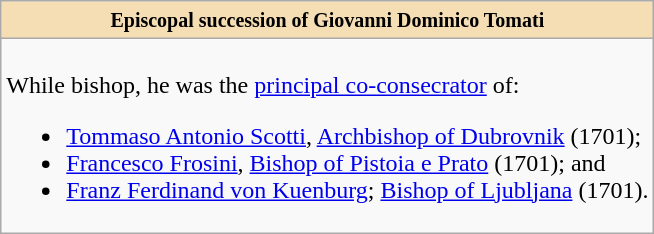<table role="presentation" class="wikitable mw-collapsible mw-collapsed"|>
<tr>
<th style="background:#F5DEB3"><small>Episcopal succession of Giovanni Dominico Tomati</small></th>
</tr>
<tr>
<td><br>While bishop, he was the <a href='#'>principal co-consecrator</a> of:<ul><li><a href='#'>Tommaso Antonio Scotti</a>, <a href='#'>Archbishop of Dubrovnik</a> (1701);</li><li><a href='#'>Francesco Frosini</a>, <a href='#'>Bishop of Pistoia e Prato</a> (1701); and</li><li><a href='#'>Franz Ferdinand von Kuenburg</a>; <a href='#'>Bishop of Ljubljana</a> (1701).</li></ul></td>
</tr>
</table>
